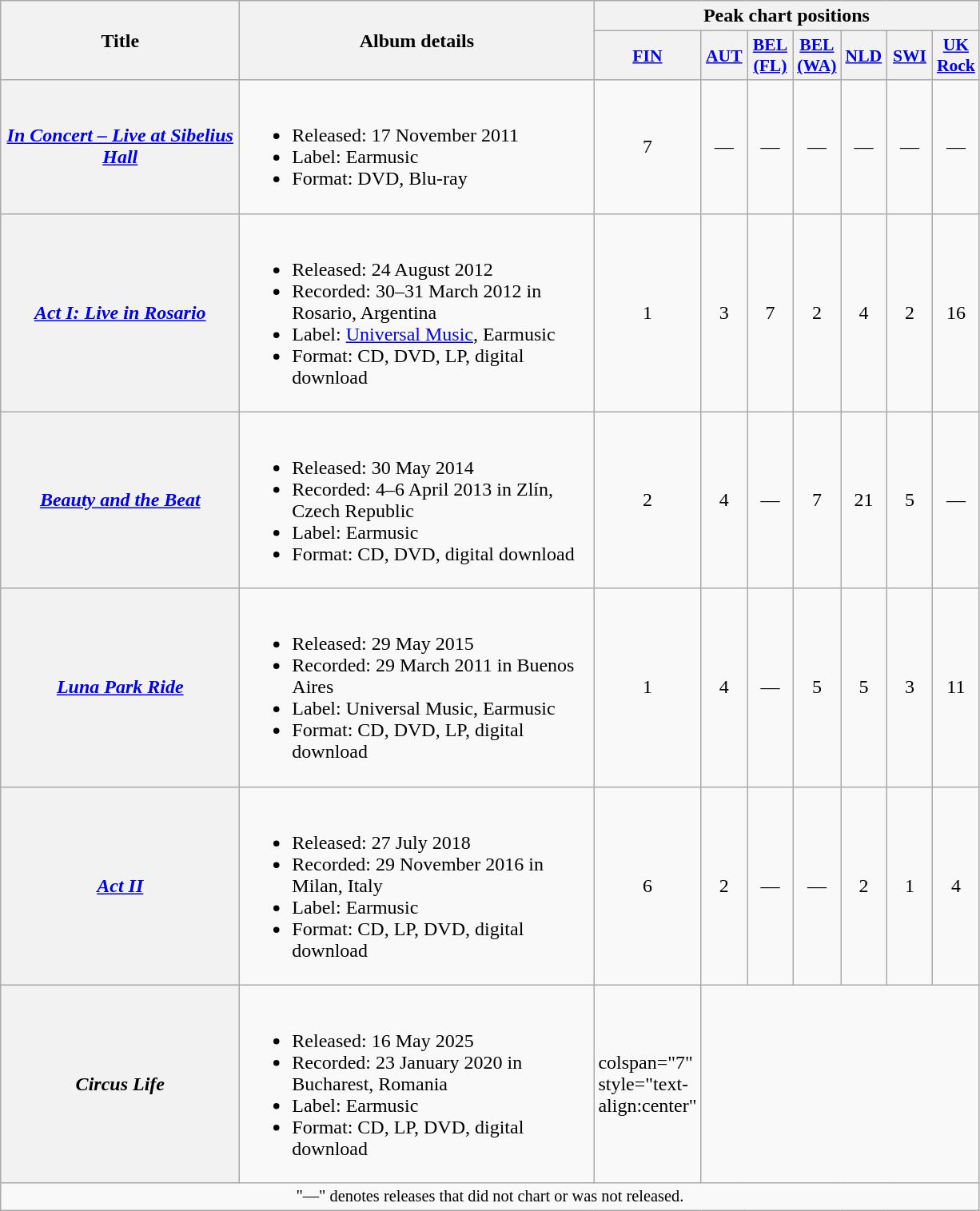<table class="wikitable plainrowheaders">
<tr>
<th scope="col" rowspan="2" style="width:12em;">Title</th>
<th scope="col" rowspan="2" style="width:18em;">Album details</th>
<th scope="col" colspan="7">Peak chart positions</th>
</tr>
<tr>
<th scope="col" style="width:2.2em;font-size:90%;"><a href='#'>FIN</a><br></th>
<th scope="col" style="width:2.2em;font-size:90%;"><a href='#'>AUT</a><br></th>
<th scope="col" style="width:2.2em;font-size:90%;"><a href='#'>BEL<br>(FL)</a><br></th>
<th scope="col" style="width:2.2em;font-size:90%;"><a href='#'>BEL<br>(WA)</a><br></th>
<th scope="col" style="width:2.2em;font-size:90%;"><a href='#'>NLD</a><br></th>
<th scope="col" style="width:2.2em;font-size:90%;"><a href='#'>SWI</a><br></th>
<th scope="col" style="width:2.2em;font-size:90%;"><a href='#'>UK Rock</a><br></th>
</tr>
<tr>
<th scope="row"><em><a href='#'>In Concert – Live at Sibelius Hall</a></em></th>
<td><br><ul><li>Released: 17 November 2011</li><li>Label: Earmusic</li><li>Format: DVD, Blu-ray</li></ul></td>
<td style="text-align:center">7</td>
<td style="text-align:center">—</td>
<td style="text-align:center">—</td>
<td style="text-align:center">—</td>
<td style="text-align:center">—</td>
<td style="text-align:center">—</td>
<td style="text-align:center">—</td>
</tr>
<tr>
<th scope="row"><em><a href='#'>Act I: Live in Rosario</a></em></th>
<td><br><ul><li>Released: 24 August 2012</li><li>Recorded: 30–31 March 2012 in Rosario, Argentina</li><li>Label: <a href='#'>Universal Music</a>, Earmusic</li><li>Format: CD, DVD, LP, digital download</li></ul></td>
<td style="text-align:center">1</td>
<td style="text-align:center">3</td>
<td style="text-align:center">7</td>
<td style="text-align:center">2</td>
<td style="text-align:center">4</td>
<td style="text-align:center">2</td>
<td style="text-align:center">16</td>
</tr>
<tr>
<th scope="row"><em><a href='#'>Beauty and the Beat</a></em></th>
<td><br><ul><li>Released: 30 May 2014</li><li>Recorded: 4–6 April 2013 in Zlín, Czech Republic</li><li>Label: Earmusic</li><li>Format: CD, DVD, digital download</li></ul></td>
<td style="text-align:center">2</td>
<td style="text-align:center">4</td>
<td style="text-align:center">—</td>
<td style="text-align:center">7</td>
<td style="text-align:center">21</td>
<td style="text-align:center">5</td>
<td style="text-align:center">—</td>
</tr>
<tr>
<th scope="row"><em><a href='#'>Luna Park Ride</a></em></th>
<td><br><ul><li>Released: 29 May 2015</li><li>Recorded: 29 March 2011 in Buenos Aires</li><li>Label: Universal Music, Earmusic</li><li>Format: CD, DVD, LP, digital download</li></ul></td>
<td style="text-align:center">1</td>
<td style="text-align:center">4</td>
<td style="text-align:center">—</td>
<td style="text-align:center">5</td>
<td style="text-align:center">5</td>
<td style="text-align:center">3</td>
<td style="text-align:center">11</td>
</tr>
<tr>
<th scope="row"><em><a href='#'>Act II</a></em></th>
<td><br><ul><li>Released: 27 July 2018</li><li>Recorded: 29 November 2016 in Milan, Italy</li><li>Label: Earmusic</li><li>Format: CD, LP, DVD, digital download</li></ul></td>
<td style="text-align:center">6</td>
<td style="text-align:center">2</td>
<td style="text-align:center">—</td>
<td style="text-align:center">—</td>
<td style="text-align:center">2</td>
<td style="text-align:center">1</td>
<td style="text-align:center">4</td>
</tr>
<tr>
<th scope="row"><em>Circus Life</em></th>
<td><br><ul><li>Released: 16 May 2025</li><li>Recorded: 23 January 2020 in Bucharest, Romania</li><li>Label: Earmusic</li><li>Format: CD, LP, DVD, digital download</li></ul></td>
<td>colspan="7" style="text-align:center" </td>
</tr>
<tr>
<td colspan="100" style="font-size:85%; text-align: center">"—" denotes releases that did not chart or was not released.</td>
</tr>
</table>
